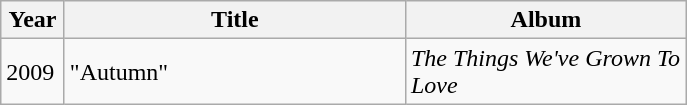<table class="wikitable">
<tr>
<th width="35">Year</th>
<th width="220">Title</th>
<th width="180">Album</th>
</tr>
<tr>
<td>2009</td>
<td>"Autumn"</td>
<td><em>The Things We've Grown To Love</em></td>
</tr>
</table>
